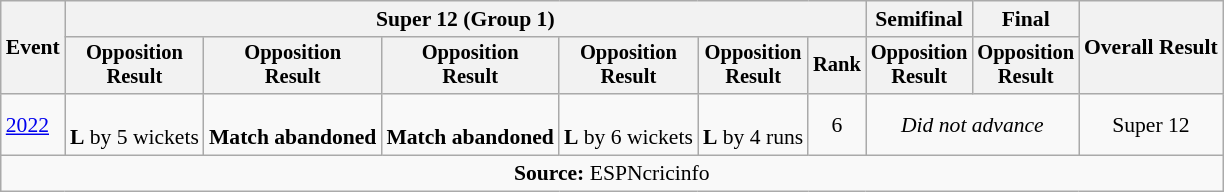<table class=wikitable style=font-size:90%;text-align:center>
<tr>
<th rowspan=2>Event</th>
<th colspan=6>Super 12 (Group 1)</th>
<th>Semifinal</th>
<th>Final</th>
<th rowspan=2>Overall Result</th>
</tr>
<tr style=font-size:95%>
<th>Opposition<br>Result</th>
<th>Opposition<br>Result</th>
<th>Opposition<br>Result</th>
<th>Opposition<br>Result</th>
<th>Opposition<br>Result</th>
<th>Rank</th>
<th>Opposition<br>Result</th>
<th>Opposition<br>Result</th>
</tr>
<tr>
<td align=left><a href='#'>2022</a></td>
<td><br><strong>L</strong> by 5 wickets</td>
<td><br><strong>Match abandoned</strong></td>
<td><br><strong>Match abandoned</strong></td>
<td><br><strong>L</strong> by 6 wickets</td>
<td><br><strong>L</strong> by 4 runs</td>
<td>6</td>
<td colspan=2><em>Did not advance</em></td>
<td>Super 12</td>
</tr>
<tr>
<td colspan="14"><strong>Source:</strong> ESPNcricinfo</td>
</tr>
</table>
